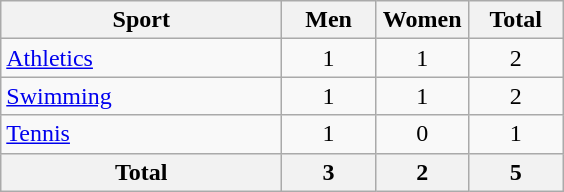<table class="wikitable sortable" style="text-align:center;">
<tr>
<th width="180">Sport</th>
<th width="55">Men</th>
<th width="55">Women</th>
<th width="55">Total</th>
</tr>
<tr>
<td align="left"><a href='#'>Athletics</a></td>
<td>1</td>
<td>1</td>
<td>2</td>
</tr>
<tr>
<td align="left"><a href='#'>Swimming</a></td>
<td>1</td>
<td>1</td>
<td>2</td>
</tr>
<tr>
<td align="left"><a href='#'>Tennis</a></td>
<td>1</td>
<td>0</td>
<td>1</td>
</tr>
<tr>
<th align="left">Total</th>
<th>3</th>
<th>2</th>
<th>5</th>
</tr>
</table>
